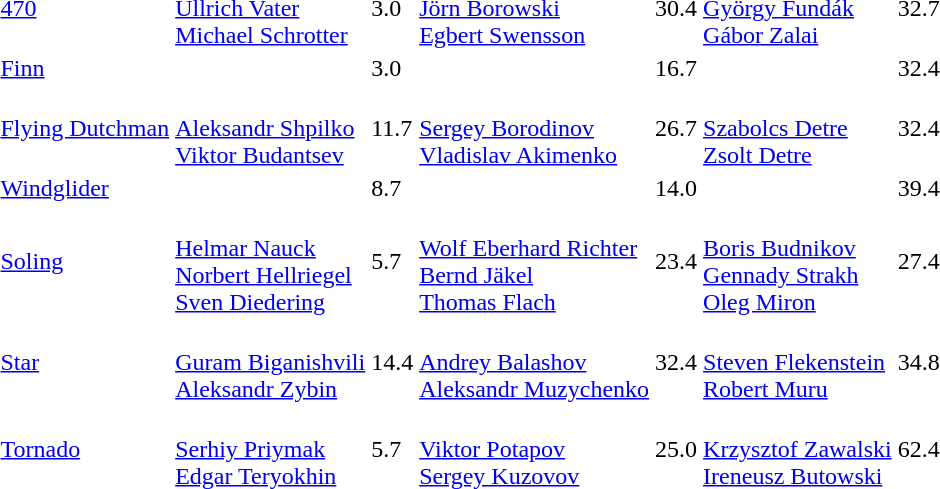<table>
<tr>
<td><a href='#'>470</a></td>
<td><br><a href='#'>Ullrich Vater</a><br><a href='#'>Michael Schrotter</a></td>
<td>3.0</td>
<td><br><a href='#'>Jörn Borowski</a><br><a href='#'>Egbert Swensson</a></td>
<td>30.4</td>
<td><br><a href='#'>György Fundák</a><br><a href='#'>Gábor Zalai</a></td>
<td>32.7</td>
</tr>
<tr>
<td><a href='#'>Finn</a></td>
<td></td>
<td>3.0</td>
<td></td>
<td>16.7</td>
<td></td>
<td>32.4</td>
</tr>
<tr>
<td><a href='#'>Flying Dutchman</a></td>
<td><br><a href='#'>Aleksandr Shpilko</a><br><a href='#'>Viktor Budantsev</a></td>
<td>11.7</td>
<td><br><a href='#'>Sergey Borodinov</a><br><a href='#'>Vladislav Akimenko</a></td>
<td>26.7</td>
<td><br><a href='#'>Szabolcs Detre</a><br><a href='#'>Zsolt Detre</a></td>
<td>32.4</td>
</tr>
<tr>
<td><a href='#'>Windglider</a></td>
<td></td>
<td>8.7</td>
<td></td>
<td>14.0</td>
<td></td>
<td>39.4</td>
</tr>
<tr>
<td><a href='#'>Soling</a></td>
<td><br><a href='#'>Helmar Nauck</a><br><a href='#'>Norbert Hellriegel</a><br><a href='#'>Sven Diedering</a></td>
<td>5.7</td>
<td><br><a href='#'>Wolf Eberhard Richter</a><br><a href='#'>Bernd Jäkel</a><br><a href='#'>Thomas Flach</a></td>
<td>23.4</td>
<td><br><a href='#'>Boris Budnikov</a><br><a href='#'>Gennady Strakh</a><br><a href='#'>Oleg Miron</a></td>
<td>27.4</td>
</tr>
<tr>
<td><a href='#'>Star</a></td>
<td><br><a href='#'>Guram Biganishvili</a><br><a href='#'>Aleksandr Zybin</a></td>
<td>14.4</td>
<td><br><a href='#'>Andrey Balashov</a><br><a href='#'>Aleksandr Muzychenko</a></td>
<td>32.4</td>
<td><br><a href='#'>Steven Flekenstein</a><br><a href='#'>Robert Muru</a></td>
<td>34.8</td>
</tr>
<tr>
<td><a href='#'>Tornado</a></td>
<td><br><a href='#'>Serhiy Priymak</a><br><a href='#'>Edgar Teryokhin</a></td>
<td>5.7</td>
<td><br><a href='#'>Viktor Potapov</a><br><a href='#'>Sergey Kuzovov</a></td>
<td>25.0</td>
<td><br><a href='#'>Krzysztof Zawalski</a><br><a href='#'>Ireneusz Butowski</a></td>
<td>62.4</td>
</tr>
</table>
